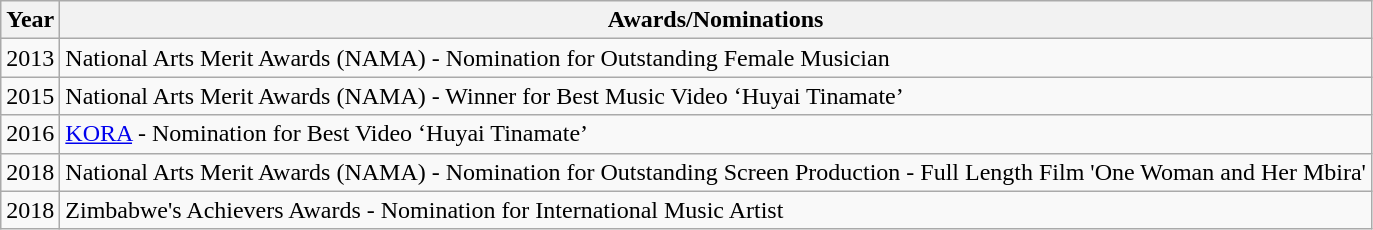<table class="wikitable">
<tr>
<th>Year</th>
<th>Awards/Nominations</th>
</tr>
<tr>
<td>2013</td>
<td>National Arts Merit Awards (NAMA) - Nomination for Outstanding Female Musician </td>
</tr>
<tr>
<td>2015</td>
<td>National Arts Merit Awards (NAMA) - Winner for Best Music Video ‘Huyai Tinamate’</td>
</tr>
<tr>
<td>2016</td>
<td><a href='#'>KORA</a> -  Nomination for Best Video ‘Huyai Tinamate’ </td>
</tr>
<tr>
<td>2018</td>
<td>National Arts Merit Awards (NAMA) - Nomination for Outstanding Screen Production - Full Length Film 'One Woman and Her Mbira' </td>
</tr>
<tr>
<td>2018</td>
<td>Zimbabwe's Achievers Awards - Nomination for International Music Artist</td>
</tr>
</table>
